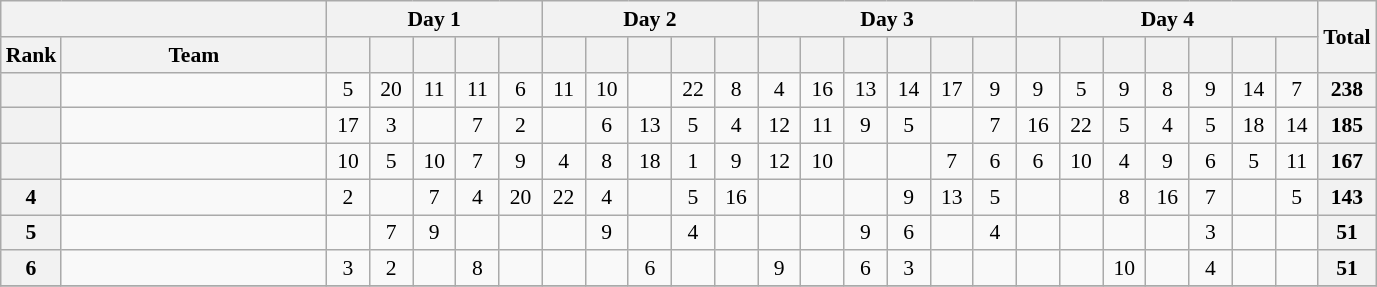<table class="wikitable" style="text-align:center; font-size:90%;">
<tr>
<th colspan=2></th>
<th colspan=5>Day 1</th>
<th colspan=5>Day 2</th>
<th colspan=6>Day 3</th>
<th colspan=7>Day 4</th>
<th rowspan=2>Total</th>
</tr>
<tr>
<th>Rank</th>
<th width=170px>Team</th>
<th width=22px></th>
<th width=22px></th>
<th width=22px></th>
<th width=22px></th>
<th width=22px></th>
<th width=22px></th>
<th width=22px></th>
<th width=22px></th>
<th width=22px></th>
<th width=22px></th>
<th width=22px></th>
<th width=22px></th>
<th width=22px></th>
<th width=22px></th>
<th width=22px></th>
<th width=22px></th>
<th width=22px></th>
<th width=22px></th>
<th width=22px></th>
<th width=22px></th>
<th width=22px></th>
<th width=22px></th>
<th width=22px></th>
</tr>
<tr>
<th></th>
<td align="left"></td>
<td>5</td>
<td>20</td>
<td>11</td>
<td>11</td>
<td>6</td>
<td>11</td>
<td>10</td>
<td></td>
<td>22</td>
<td>8</td>
<td>4</td>
<td>16</td>
<td>13</td>
<td>14</td>
<td>17</td>
<td>9</td>
<td>9</td>
<td>5</td>
<td>9</td>
<td>8</td>
<td>9</td>
<td>14</td>
<td>7</td>
<th>238</th>
</tr>
<tr>
<th></th>
<td align="left"><strong></strong></td>
<td>17</td>
<td>3</td>
<td></td>
<td>7</td>
<td>2</td>
<td></td>
<td>6</td>
<td>13</td>
<td>5</td>
<td>4</td>
<td>12</td>
<td>11</td>
<td>9</td>
<td>5</td>
<td></td>
<td>7</td>
<td>16</td>
<td>22</td>
<td>5</td>
<td>4</td>
<td>5</td>
<td>18</td>
<td>14</td>
<th>185</th>
</tr>
<tr>
<th></th>
<td align="left"></td>
<td>10</td>
<td>5</td>
<td>10</td>
<td>7</td>
<td>9</td>
<td>4</td>
<td>8</td>
<td>18</td>
<td>1</td>
<td>9</td>
<td>12</td>
<td>10</td>
<td></td>
<td></td>
<td>7</td>
<td>6</td>
<td>6</td>
<td>10</td>
<td>4</td>
<td>9</td>
<td>6</td>
<td>5</td>
<td>11</td>
<th>167</th>
</tr>
<tr>
<th>4</th>
<td align="left"></td>
<td>2</td>
<td></td>
<td>7</td>
<td>4</td>
<td>20</td>
<td>22</td>
<td>4</td>
<td></td>
<td>5</td>
<td>16</td>
<td></td>
<td></td>
<td></td>
<td>9</td>
<td>13</td>
<td>5</td>
<td></td>
<td></td>
<td>8</td>
<td>16</td>
<td>7</td>
<td></td>
<td>5</td>
<th>143</th>
</tr>
<tr>
<th>5</th>
<td align="left"></td>
<td></td>
<td>7</td>
<td>9</td>
<td></td>
<td></td>
<td></td>
<td>9</td>
<td></td>
<td>4</td>
<td></td>
<td></td>
<td></td>
<td>9</td>
<td>6</td>
<td></td>
<td>4</td>
<td></td>
<td></td>
<td></td>
<td></td>
<td>3</td>
<td></td>
<td></td>
<th>51</th>
</tr>
<tr>
<th>6</th>
<td align="left"></td>
<td>3</td>
<td>2</td>
<td></td>
<td>8</td>
<td></td>
<td></td>
<td></td>
<td>6</td>
<td></td>
<td></td>
<td>9</td>
<td></td>
<td>6</td>
<td>3</td>
<td></td>
<td></td>
<td></td>
<td></td>
<td>10</td>
<td></td>
<td>4</td>
<td></td>
<td></td>
<th>51</th>
</tr>
<tr>
</tr>
</table>
